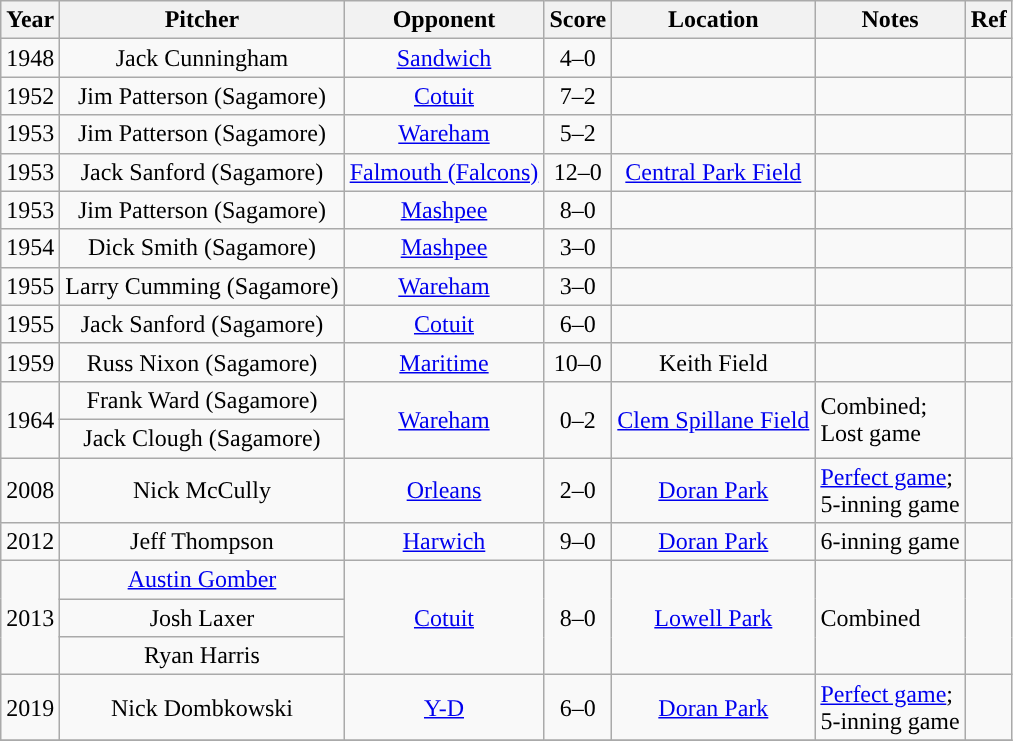<table class="wikitable" style="text-align:center">
<tr>
<th scope="col">Year</th>
<th scope="col">Pitcher</th>
<th scope="col">Opponent</th>
<th scope="col">Score</th>
<th scope="col">Location</th>
<th scope="col">Notes</th>
<th scope="col">Ref</th>
</tr>
<tr>
<td>1948</td>
<td>Jack Cunningham</td>
<td><a href='#'>Sandwich</a></td>
<td>4–0</td>
<td></td>
<td></td>
<td></td>
</tr>
<tr>
<td>1952</td>
<td>Jim Patterson (Sagamore)</td>
<td><a href='#'>Cotuit</a></td>
<td>7–2</td>
<td></td>
<td></td>
<td></td>
</tr>
<tr>
<td>1953</td>
<td>Jim Patterson (Sagamore)</td>
<td><a href='#'>Wareham</a></td>
<td>5–2</td>
<td></td>
<td></td>
<td></td>
</tr>
<tr>
<td>1953</td>
<td>Jack Sanford (Sagamore)</td>
<td><a href='#'>Falmouth (Falcons)</a></td>
<td>12–0</td>
<td><a href='#'>Central Park Field</a></td>
<td></td>
<td></td>
</tr>
<tr>
<td>1953</td>
<td>Jim Patterson (Sagamore)</td>
<td><a href='#'>Mashpee</a></td>
<td>8–0</td>
<td></td>
<td></td>
<td></td>
</tr>
<tr>
<td>1954</td>
<td>Dick Smith (Sagamore)</td>
<td><a href='#'>Mashpee</a></td>
<td>3–0</td>
<td></td>
<td></td>
<td></td>
</tr>
<tr>
<td>1955</td>
<td>Larry Cumming (Sagamore)</td>
<td><a href='#'>Wareham</a></td>
<td>3–0</td>
<td></td>
<td></td>
<td></td>
</tr>
<tr>
<td>1955</td>
<td>Jack Sanford (Sagamore)</td>
<td><a href='#'>Cotuit</a></td>
<td>6–0</td>
<td></td>
<td></td>
<td></td>
</tr>
<tr>
<td>1959</td>
<td>Russ Nixon (Sagamore)</td>
<td><a href='#'>Maritime</a></td>
<td>10–0</td>
<td>Keith Field</td>
<td></td>
<td></td>
</tr>
<tr>
<td rowspan="2">1964</td>
<td>Frank Ward (Sagamore)</td>
<td rowspan="2"><a href='#'>Wareham</a></td>
<td rowspan="2">0–2</td>
<td rowspan="2"><a href='#'>Clem Spillane Field</a></td>
<td style="text-align:left" rowspan="2">Combined;<br>Lost game</td>
<td rowspan="2"></td>
</tr>
<tr>
<td>Jack Clough (Sagamore)</td>
</tr>
<tr>
<td>2008</td>
<td>Nick McCully</td>
<td><a href='#'>Orleans</a></td>
<td>2–0</td>
<td><a href='#'>Doran Park</a></td>
<td style="text-align:left"><a href='#'>Perfect game</a>;<br>5-inning game</td>
<td></td>
</tr>
<tr>
<td>2012</td>
<td>Jeff Thompson</td>
<td><a href='#'>Harwich</a></td>
<td>9–0</td>
<td><a href='#'>Doran Park</a></td>
<td style="text-align:left">6-inning game</td>
<td></td>
</tr>
<tr>
<td rowspan="3">2013</td>
<td><a href='#'>Austin Gomber</a></td>
<td rowspan="3"><a href='#'>Cotuit</a></td>
<td rowspan="3">8–0</td>
<td rowspan="3"><a href='#'>Lowell Park</a></td>
<td style="text-align:left" rowspan="3">Combined</td>
<td rowspan="3"></td>
</tr>
<tr>
<td>Josh Laxer</td>
</tr>
<tr>
<td>Ryan Harris</td>
</tr>
<tr>
<td>2019</td>
<td>Nick Dombkowski</td>
<td><a href='#'>Y-D</a></td>
<td>6–0</td>
<td><a href='#'>Doran Park</a></td>
<td style="text-align:left"><a href='#'>Perfect game</a>;<br>5-inning game</td>
<td></td>
</tr>
<tr>
</tr>
</table>
